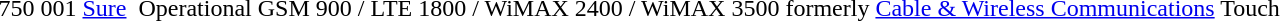<table>
<tr>
<td>750</td>
<td>001</td>
<td><a href='#'>Sure</a></td>
<td></td>
<td>Operational</td>
<td>GSM 900 / LTE 1800 / WiMAX 2400 / WiMAX 3500</td>
<td>formerly <a href='#'>Cable & Wireless Communications</a> Touch </td>
</tr>
</table>
